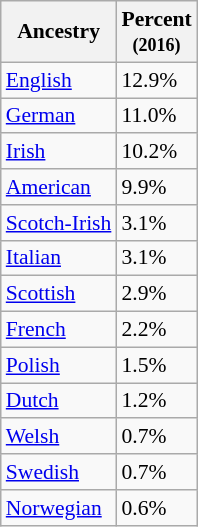<table class="wikitable sortable collapsible" style="font-size: 90%;">
<tr>
<th>Ancestry</th>
<th>Percent<br><small>(2016)</small></th>
</tr>
<tr>
<td><a href='#'>English</a> </td>
<td>12.9%</td>
</tr>
<tr>
<td><a href='#'>German</a> </td>
<td>11.0%</td>
</tr>
<tr>
<td><a href='#'>Irish</a> </td>
<td>10.2%</td>
</tr>
<tr>
<td><a href='#'>American</a> </td>
<td>9.9%</td>
</tr>
<tr>
<td><a href='#'>Scotch-Irish</a> </td>
<td>3.1%</td>
</tr>
<tr>
<td><a href='#'>Italian</a> </td>
<td>3.1%</td>
</tr>
<tr>
<td><a href='#'>Scottish</a> </td>
<td>2.9%</td>
</tr>
<tr>
<td><a href='#'>French</a> </td>
<td>2.2%</td>
</tr>
<tr>
<td><a href='#'>Polish</a> </td>
<td>1.5%</td>
</tr>
<tr>
<td><a href='#'>Dutch</a> </td>
<td>1.2%</td>
</tr>
<tr>
<td><a href='#'>Welsh</a> </td>
<td>0.7%</td>
</tr>
<tr>
<td><a href='#'>Swedish</a> </td>
<td>0.7%</td>
</tr>
<tr>
<td><a href='#'>Norwegian</a> </td>
<td>0.6%</td>
</tr>
</table>
